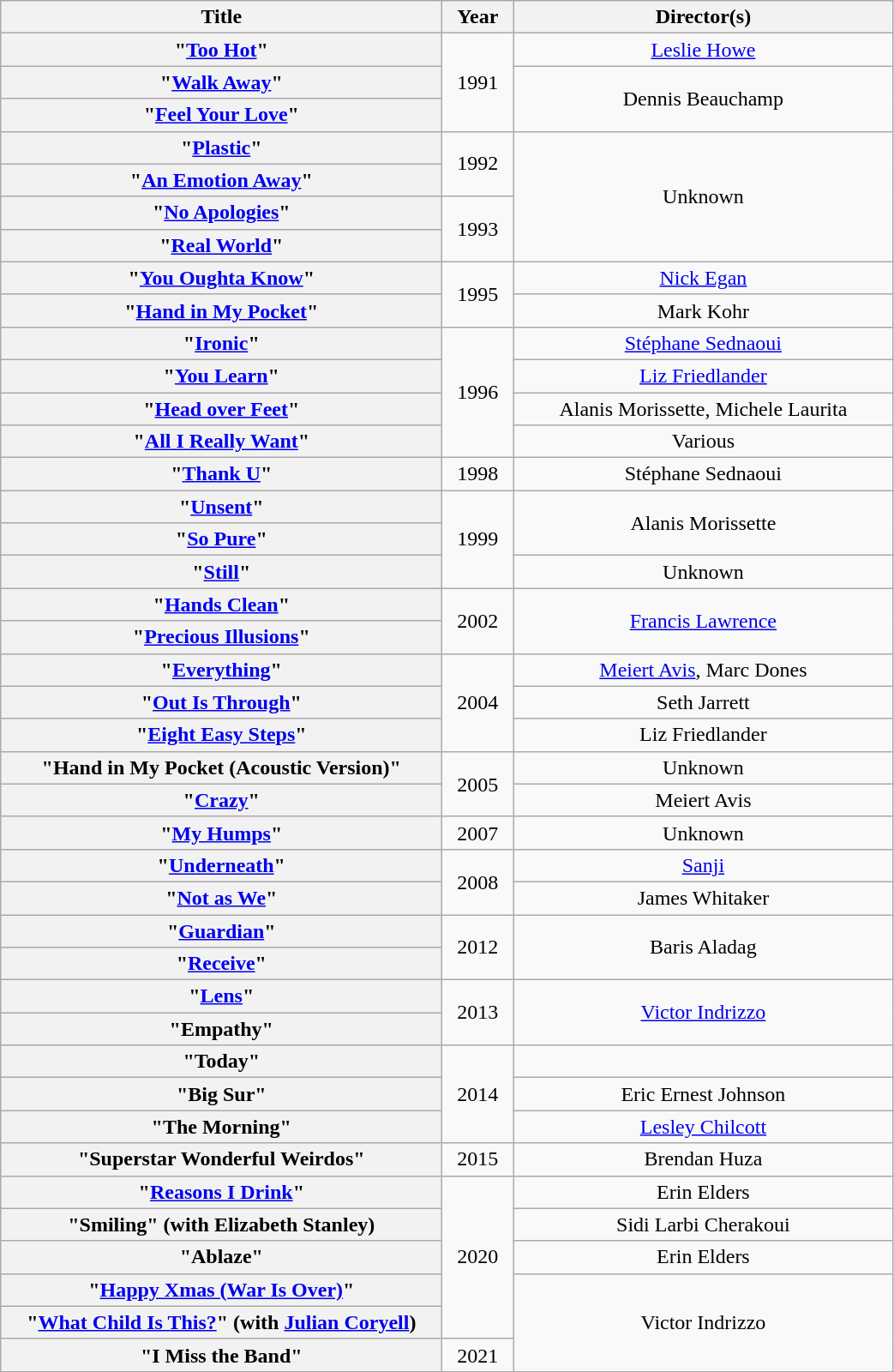<table class="wikitable plainrowheaders" style="text-align:center; border:1">
<tr>
<th scope="col" style="width:21em;">Title</th>
<th scope="col" style="width:3em;">Year</th>
<th scope="col" style="width:18em;">Director(s)</th>
</tr>
<tr>
<th scope="row">"<a href='#'>Too Hot</a>"</th>
<td rowspan="3">1991</td>
<td><a href='#'>Leslie Howe</a></td>
</tr>
<tr>
<th scope="row">"<a href='#'>Walk Away</a>"</th>
<td rowspan="2">Dennis Beauchamp</td>
</tr>
<tr>
<th scope="row">"<a href='#'>Feel Your Love</a>"</th>
</tr>
<tr>
<th scope="row">"<a href='#'>Plastic</a>"</th>
<td rowspan="2">1992</td>
<td rowspan="4">Unknown</td>
</tr>
<tr>
<th scope="row">"<a href='#'>An Emotion Away</a>"</th>
</tr>
<tr>
<th scope="row">"<a href='#'>No Apologies</a>"</th>
<td rowspan="2">1993</td>
</tr>
<tr>
<th scope="row">"<a href='#'>Real World</a>"</th>
</tr>
<tr>
<th scope="row">"<a href='#'>You Oughta Know</a>"</th>
<td rowspan="2">1995</td>
<td><a href='#'>Nick Egan</a></td>
</tr>
<tr>
<th scope="row">"<a href='#'>Hand in My Pocket</a>"</th>
<td>Mark Kohr</td>
</tr>
<tr>
<th scope="row">"<a href='#'>Ironic</a>"</th>
<td rowspan="4">1996</td>
<td><a href='#'>Stéphane Sednaoui</a></td>
</tr>
<tr>
<th scope="row">"<a href='#'>You Learn</a>"</th>
<td><a href='#'>Liz Friedlander</a></td>
</tr>
<tr>
<th scope="row">"<a href='#'>Head over Feet</a>"</th>
<td>Alanis Morissette, Michele Laurita</td>
</tr>
<tr>
<th scope="row">"<a href='#'>All I Really Want</a>"</th>
<td>Various</td>
</tr>
<tr>
<th scope="row">"<a href='#'>Thank U</a>"</th>
<td>1998</td>
<td>Stéphane Sednaoui</td>
</tr>
<tr>
<th scope="row">"<a href='#'>Unsent</a>"</th>
<td rowspan="3">1999</td>
<td rowspan="2">Alanis Morissette</td>
</tr>
<tr>
<th scope="row">"<a href='#'>So Pure</a>"</th>
</tr>
<tr>
<th scope="row">"<a href='#'>Still</a>"</th>
<td>Unknown</td>
</tr>
<tr>
<th scope="row">"<a href='#'>Hands Clean</a>"</th>
<td rowspan="2">2002</td>
<td rowspan="2"><a href='#'>Francis Lawrence</a></td>
</tr>
<tr>
<th scope="row">"<a href='#'>Precious Illusions</a>"</th>
</tr>
<tr>
<th scope="row">"<a href='#'>Everything</a>"</th>
<td rowspan="3">2004</td>
<td><a href='#'>Meiert Avis</a>, Marc Dones</td>
</tr>
<tr>
<th scope="row">"<a href='#'>Out Is Through</a>"</th>
<td>Seth Jarrett</td>
</tr>
<tr>
<th scope="row">"<a href='#'>Eight Easy Steps</a>"</th>
<td>Liz Friedlander</td>
</tr>
<tr>
<th scope="row">"Hand in My Pocket (Acoustic Version)"</th>
<td rowspan="2">2005</td>
<td>Unknown</td>
</tr>
<tr>
<th scope="row">"<a href='#'>Crazy</a>"</th>
<td>Meiert Avis</td>
</tr>
<tr>
<th scope="row">"<a href='#'>My Humps</a>"</th>
<td>2007</td>
<td>Unknown</td>
</tr>
<tr>
<th scope="row">"<a href='#'>Underneath</a>"</th>
<td rowspan="2">2008</td>
<td><a href='#'>Sanji</a></td>
</tr>
<tr>
<th scope="row">"<a href='#'>Not as We</a>"</th>
<td>James Whitaker</td>
</tr>
<tr>
<th scope="row">"<a href='#'>Guardian</a>"</th>
<td rowspan="2">2012</td>
<td rowspan="2">Baris Aladag</td>
</tr>
<tr>
<th scope="row">"<a href='#'>Receive</a>"</th>
</tr>
<tr>
<th scope="row">"<a href='#'>Lens</a>"</th>
<td rowspan="2">2013</td>
<td rowspan="2"><a href='#'>Victor Indrizzo</a></td>
</tr>
<tr>
<th scope="row">"Empathy"</th>
</tr>
<tr>
<th scope="row">"Today"</th>
<td rowspan="3">2014</td>
<td></td>
</tr>
<tr>
<th scope="row">"Big Sur"</th>
<td>Eric Ernest Johnson</td>
</tr>
<tr>
<th scope="row">"The Morning"</th>
<td><a href='#'>Lesley Chilcott</a></td>
</tr>
<tr>
<th scope="row">"Superstar Wonderful Weirdos"</th>
<td>2015</td>
<td>Brendan Huza</td>
</tr>
<tr>
<th scope="row">"<a href='#'>Reasons I Drink</a>"</th>
<td rowspan="5">2020</td>
<td>Erin Elders</td>
</tr>
<tr>
<th scope="row">"Smiling" (with Elizabeth Stanley)</th>
<td>Sidi Larbi Cherakoui</td>
</tr>
<tr>
<th scope="row">"Ablaze"</th>
<td>Erin Elders</td>
</tr>
<tr>
<th scope="row">"<a href='#'>Happy Xmas (War Is Over)</a>"</th>
<td rowspan="3">Victor Indrizzo</td>
</tr>
<tr>
<th scope="row">"<a href='#'>What Child Is This?</a>" (with <a href='#'>Julian Coryell</a>)</th>
</tr>
<tr>
<th scope="row">"I Miss the Band"</th>
<td>2021</td>
</tr>
</table>
